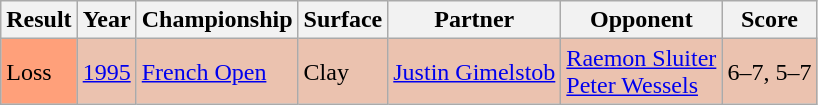<table class="sortable wikitable">
<tr>
<th>Result</th>
<th>Year</th>
<th>Championship</th>
<th>Surface</th>
<th>Partner</th>
<th>Opponent</th>
<th>Score</th>
</tr>
<tr style="background:#ebc2af;">
<td style="background:#ffa07a;">Loss</td>
<td><a href='#'>1995</a></td>
<td><a href='#'>French Open</a></td>
<td>Clay</td>
<td> <a href='#'>Justin Gimelstob</a></td>
<td> <a href='#'>Raemon Sluiter</a><br> <a href='#'>Peter Wessels</a></td>
<td>6–7, 5–7</td>
</tr>
</table>
